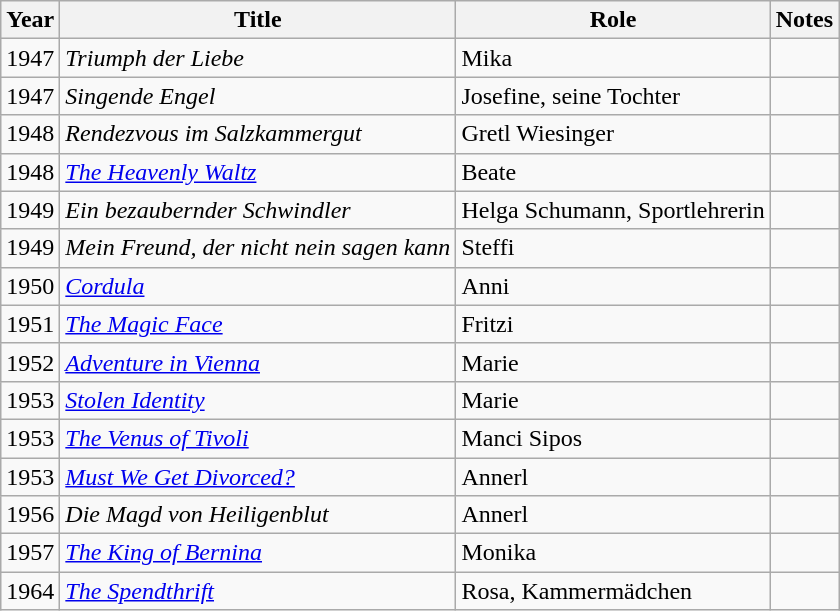<table class="wikitable">
<tr>
<th>Year</th>
<th>Title</th>
<th>Role</th>
<th>Notes</th>
</tr>
<tr>
<td>1947</td>
<td><em>Triumph der Liebe</em></td>
<td>Mika</td>
<td></td>
</tr>
<tr>
<td>1947</td>
<td><em>Singende Engel</em></td>
<td>Josefine, seine Tochter</td>
<td></td>
</tr>
<tr>
<td>1948</td>
<td><em>Rendezvous im Salzkammergut</em></td>
<td>Gretl Wiesinger</td>
<td></td>
</tr>
<tr>
<td>1948</td>
<td><em><a href='#'>The Heavenly Waltz</a></em></td>
<td>Beate</td>
<td></td>
</tr>
<tr>
<td>1949</td>
<td><em>Ein bezaubernder Schwindler</em></td>
<td>Helga Schumann, Sportlehrerin</td>
<td></td>
</tr>
<tr>
<td>1949</td>
<td><em>Mein Freund, der nicht nein sagen kann</em></td>
<td>Steffi</td>
<td></td>
</tr>
<tr>
<td>1950</td>
<td><em><a href='#'>Cordula</a></em></td>
<td>Anni</td>
<td></td>
</tr>
<tr>
<td>1951</td>
<td><em><a href='#'>The Magic Face</a></em></td>
<td>Fritzi</td>
<td></td>
</tr>
<tr>
<td>1952</td>
<td><em><a href='#'>Adventure in Vienna</a></em></td>
<td>Marie</td>
<td></td>
</tr>
<tr>
<td>1953</td>
<td><em><a href='#'>Stolen Identity</a></em></td>
<td>Marie</td>
<td></td>
</tr>
<tr>
<td>1953</td>
<td><em><a href='#'>The Venus of Tivoli</a></em></td>
<td>Manci Sipos</td>
<td></td>
</tr>
<tr>
<td>1953</td>
<td><em><a href='#'>Must We Get Divorced?</a></em></td>
<td>Annerl</td>
<td></td>
</tr>
<tr>
<td>1956</td>
<td><em>Die Magd von Heiligenblut</em></td>
<td>Annerl</td>
<td></td>
</tr>
<tr>
<td>1957</td>
<td><em><a href='#'>The King of Bernina</a></em></td>
<td>Monika</td>
<td></td>
</tr>
<tr>
<td>1964</td>
<td><em><a href='#'>The Spendthrift</a></em></td>
<td>Rosa, Kammermädchen</td>
<td></td>
</tr>
</table>
